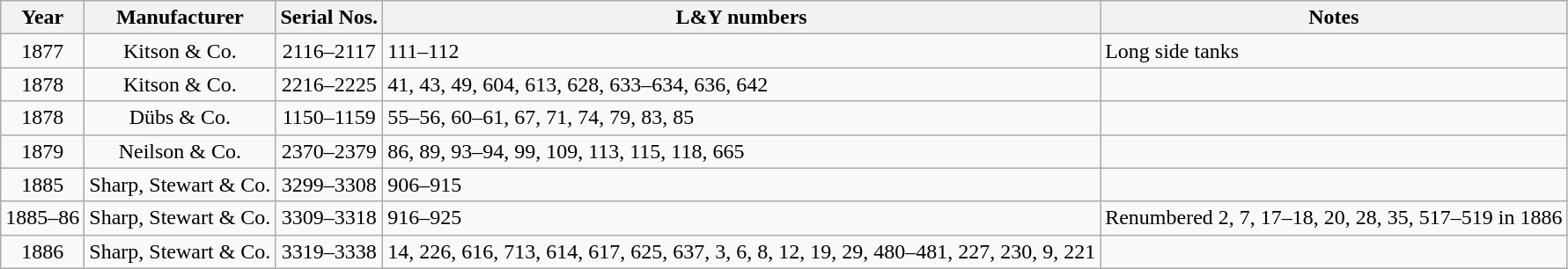<table class=wikitable style=text-align:center>
<tr>
<th>Year</th>
<th>Manufacturer</th>
<th>Serial Nos.</th>
<th>L&Y numbers</th>
<th>Notes</th>
</tr>
<tr>
<td>1877</td>
<td>Kitson & Co.</td>
<td>2116–2117</td>
<td align=left>111–112</td>
<td align=left>Long side tanks</td>
</tr>
<tr>
<td>1878</td>
<td>Kitson & Co.</td>
<td>2216–2225</td>
<td align=left>41, 43, 49, 604, 613, 628, 633–634, 636, 642</td>
<td align=left></td>
</tr>
<tr>
<td>1878</td>
<td>Dübs & Co.</td>
<td>1150–1159</td>
<td align=left>55–56, 60–61, 67, 71, 74, 79, 83, 85</td>
<td align=left></td>
</tr>
<tr>
<td>1879</td>
<td>Neilson & Co.</td>
<td>2370–2379</td>
<td align=left>86, 89, 93–94, 99, 109, 113, 115, 118, 665</td>
<td align=left></td>
</tr>
<tr>
<td>1885</td>
<td>Sharp, Stewart & Co.</td>
<td>3299–3308</td>
<td align=left>906–915</td>
<td align=left></td>
</tr>
<tr>
<td>1885–86</td>
<td>Sharp, Stewart & Co.</td>
<td>3309–3318</td>
<td align=left>916–925</td>
<td align=left>Renumbered 2, 7, 17–18, 20, 28, 35, 517–519 in 1886</td>
</tr>
<tr>
<td>1886</td>
<td>Sharp, Stewart & Co.</td>
<td>3319–3338</td>
<td align=left>14, 226, 616, 713, 614, 617, 625, 637, 3, 6, 8, 12, 19, 29, 480–481, 227, 230, 9, 221</td>
<td align=left></td>
</tr>
</table>
